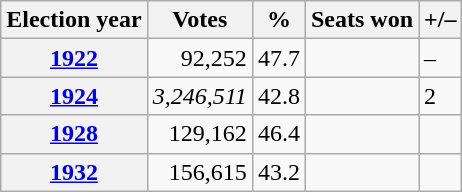<table class=wikitable style="text-align: right;">
<tr>
<th>Election year</th>
<th>Votes</th>
<th>%</th>
<th>Seats won</th>
<th>+/–</th>
</tr>
<tr>
<th><a href='#'>1922</a></th>
<td>92,252</td>
<td>47.7</td>
<td align=left></td>
<td align=left>–</td>
</tr>
<tr>
<th><a href='#'>1924</a></th>
<td><em>3,246,511</em></td>
<td>42.8</td>
<td align=left></td>
<td align=left> 2</td>
</tr>
<tr>
<th><a href='#'>1928</a></th>
<td>129,162</td>
<td>46.4</td>
<td align=left></td>
<td align=left></td>
</tr>
<tr>
<th><a href='#'>1932</a></th>
<td>156,615</td>
<td>43.2</td>
<td align=left></td>
<td align=left></td>
</tr>
</table>
